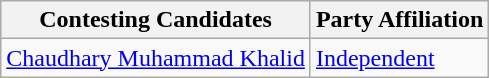<table class="wikitable sortable">
<tr>
<th>Contesting Candidates</th>
<th>Party Affiliation</th>
</tr>
<tr>
<td><a href='#'>Chaudhary Muhammad Khalid</a></td>
<td><a href='#'>Independent</a></td>
</tr>
</table>
